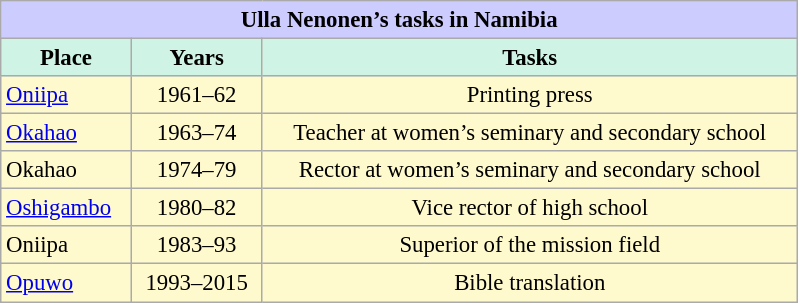<table class="wikitable" style="font-size:95%; text-align:center; background:#FFFACD ">
<tr>
<td style="background:#CCCCFF;" width=20 colspan=5><strong>Ulla Nenonen’s tasks in Namibia</strong></td>
</tr>
<tr>
<th width=80 style=background:#cff3e4>Place</th>
<th width=80 style=background:#cff3e4>Years</th>
<th width=350 style=background:#cff3e4>Tasks</th>
</tr>
<tr>
<td align=left><a href='#'>Oniipa</a></td>
<td>1961–62</td>
<td>Printing press</td>
</tr>
<tr>
<td align=left><a href='#'>Okahao</a></td>
<td>1963–74</td>
<td>Teacher at women’s seminary and secondary school</td>
</tr>
<tr>
<td align=left>Okahao</td>
<td>1974–79</td>
<td>Rector at women’s seminary and secondary school</td>
</tr>
<tr>
<td align=left><a href='#'>Oshigambo</a></td>
<td>1980–82</td>
<td>Vice rector of high school</td>
</tr>
<tr>
<td align=left>Oniipa</td>
<td>1983–93</td>
<td>Superior of the mission field</td>
</tr>
<tr>
<td align=left><a href='#'>Opuwo</a></td>
<td>1993–2015</td>
<td>Bible translation</td>
</tr>
</table>
